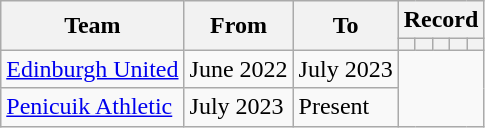<table class=wikitable style="text-align: left">
<tr>
<th rowspan=2>Team</th>
<th rowspan=2>From</th>
<th rowspan=2>To</th>
<th colspan=5>Record</th>
</tr>
<tr>
<th></th>
<th></th>
<th></th>
<th></th>
<th></th>
</tr>
<tr>
<td><a href='#'>Edinburgh United</a></td>
<td>June 2022</td>
<td>July 2023<br></td>
</tr>
<tr>
<td><a href='#'>Penicuik Athletic</a></td>
<td>July 2023</td>
<td>Present<br></td>
</tr>
</table>
